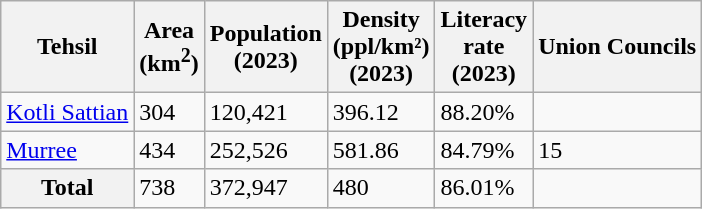<table class="wikitable sortable static-row-numbers static-row-header-hash">
<tr>
<th>Tehsil</th>
<th>Area<br>(km<sup>2</sup>)</th>
<th>Population<br>(2023)</th>
<th>Density<br>(ppl/km²)<br>(2023)</th>
<th>Literacy<br>rate<br>(2023)</th>
<th>Union Councils</th>
</tr>
<tr>
<td><a href='#'>Kotli Sattian</a></td>
<td>304</td>
<td>120,421</td>
<td>396.12</td>
<td>88.20%</td>
<td></td>
</tr>
<tr>
<td><a href='#'>Murree</a></td>
<td>434</td>
<td>252,526</td>
<td>581.86</td>
<td>84.79%</td>
<td>15</td>
</tr>
<tr>
<th>Total</th>
<td>738</td>
<td>372,947</td>
<td>480</td>
<td>86.01%</td>
<td></td>
</tr>
</table>
